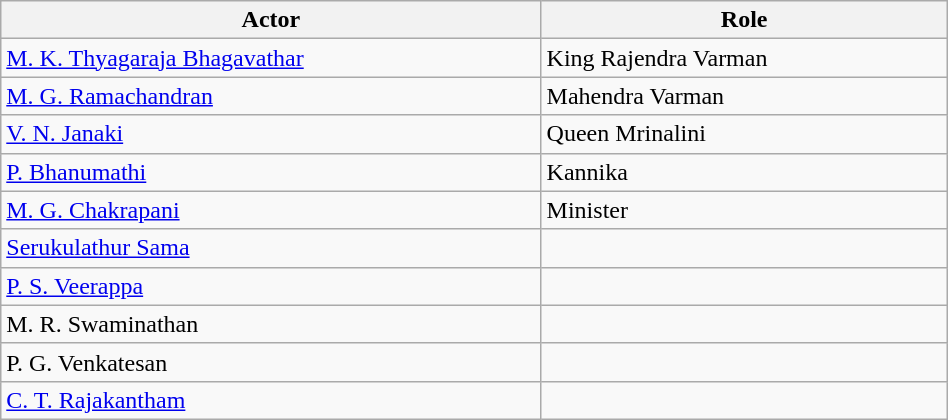<table class="wikitable" width="50%">
<tr>
<th>Actor</th>
<th>Role</th>
</tr>
<tr>
<td><a href='#'>M. K. Thyagaraja Bhagavathar</a></td>
<td>King Rajendra Varman</td>
</tr>
<tr>
<td><a href='#'>M. G. Ramachandran</a></td>
<td>Mahendra Varman</td>
</tr>
<tr>
<td><a href='#'>V. N. Janaki</a></td>
<td>Queen Mrinalini</td>
</tr>
<tr>
<td><a href='#'>P. Bhanumathi</a></td>
<td>Kannika</td>
</tr>
<tr>
<td><a href='#'>M. G. Chakrapani</a></td>
<td>Minister</td>
</tr>
<tr>
<td><a href='#'>Serukulathur Sama</a></td>
<td></td>
</tr>
<tr>
<td><a href='#'>P. S. Veerappa</a></td>
<td></td>
</tr>
<tr>
<td>M. R. Swaminathan</td>
<td></td>
</tr>
<tr>
<td>P. G. Venkatesan</td>
<td></td>
</tr>
<tr>
<td><a href='#'>C. T. Rajakantham</a></td>
<td></td>
</tr>
</table>
